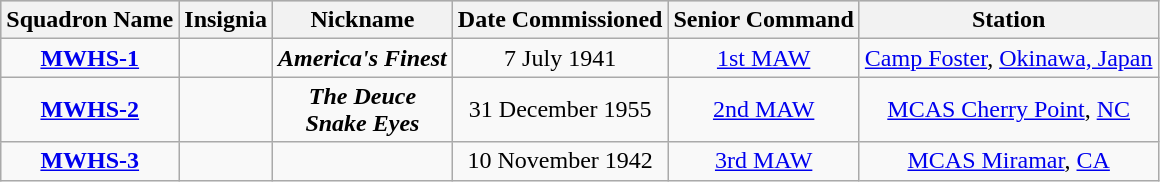<table class="wikitable sortable" style="text-align:center;">
<tr bgcolor="#CCCCCC">
<th>Squadron Name</th>
<th>Insignia</th>
<th>Nickname</th>
<th>Date Commissioned</th>
<th>Senior Command</th>
<th>Station</th>
</tr>
<tr>
<td><strong><a href='#'>MWHS-1</a></strong></td>
<td></td>
<td><strong><em>America's Finest</em></strong></td>
<td>7 July 1941</td>
<td><a href='#'>1st MAW</a></td>
<td><a href='#'>Camp Foster</a>, <a href='#'>Okinawa, Japan</a></td>
</tr>
<tr>
<td><strong><a href='#'>MWHS-2</a></strong></td>
<td></td>
<td><strong><em>The Deuce</em></strong><br><strong><em>Snake Eyes</em></strong></td>
<td>31 December 1955</td>
<td><a href='#'>2nd MAW</a></td>
<td><a href='#'>MCAS Cherry Point</a>, <a href='#'>NC</a></td>
</tr>
<tr>
<td><strong><a href='#'>MWHS-3</a></strong></td>
<td></td>
<td></td>
<td>10 November 1942</td>
<td><a href='#'>3rd MAW</a></td>
<td><a href='#'>MCAS Miramar</a>, <a href='#'>CA</a></td>
</tr>
</table>
